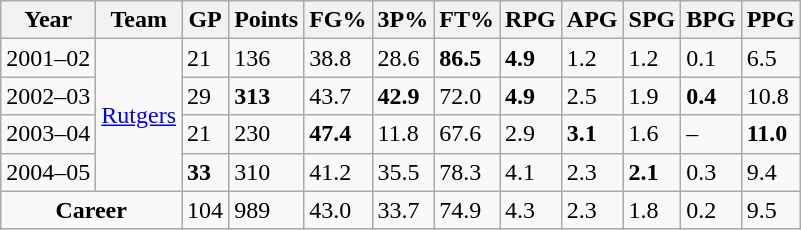<table class="wikitable sortable">
<tr>
<th>Year</th>
<th>Team</th>
<th>GP</th>
<th>Points</th>
<th>FG%</th>
<th>3P%</th>
<th>FT%</th>
<th>RPG</th>
<th>APG</th>
<th>SPG</th>
<th>BPG</th>
<th>PPG</th>
</tr>
<tr>
<td>2001–02</td>
<td rowspan=4><a href='#'>Rutgers</a></td>
<td>21</td>
<td>136</td>
<td>38.8</td>
<td>28.6</td>
<td><strong>86.5</strong></td>
<td><strong>4.9</strong></td>
<td>1.2</td>
<td>1.2</td>
<td>0.1</td>
<td>6.5</td>
</tr>
<tr>
<td>2002–03</td>
<td>29</td>
<td><strong>313</strong></td>
<td>43.7</td>
<td><strong>42.9</strong></td>
<td>72.0</td>
<td><strong>4.9</strong></td>
<td>2.5</td>
<td>1.9</td>
<td><strong>0.4</strong></td>
<td>10.8</td>
</tr>
<tr>
<td>2003–04</td>
<td>21</td>
<td>230</td>
<td><strong>47.4</strong></td>
<td>11.8</td>
<td>67.6</td>
<td>2.9</td>
<td><strong>3.1</strong></td>
<td>1.6</td>
<td>–</td>
<td><strong>11.0</strong></td>
</tr>
<tr>
<td>2004–05</td>
<td><strong>33</strong></td>
<td>310</td>
<td>41.2</td>
<td>35.5</td>
<td>78.3</td>
<td>4.1</td>
<td>2.3</td>
<td><strong>2.1</strong></td>
<td>0.3</td>
<td>9.4</td>
</tr>
<tr>
<td colspan=2 align=center><strong>Career</strong></td>
<td>104</td>
<td>989</td>
<td>43.0</td>
<td>33.7</td>
<td>74.9</td>
<td>4.3</td>
<td>2.3</td>
<td>1.8</td>
<td>0.2</td>
<td>9.5</td>
</tr>
</table>
